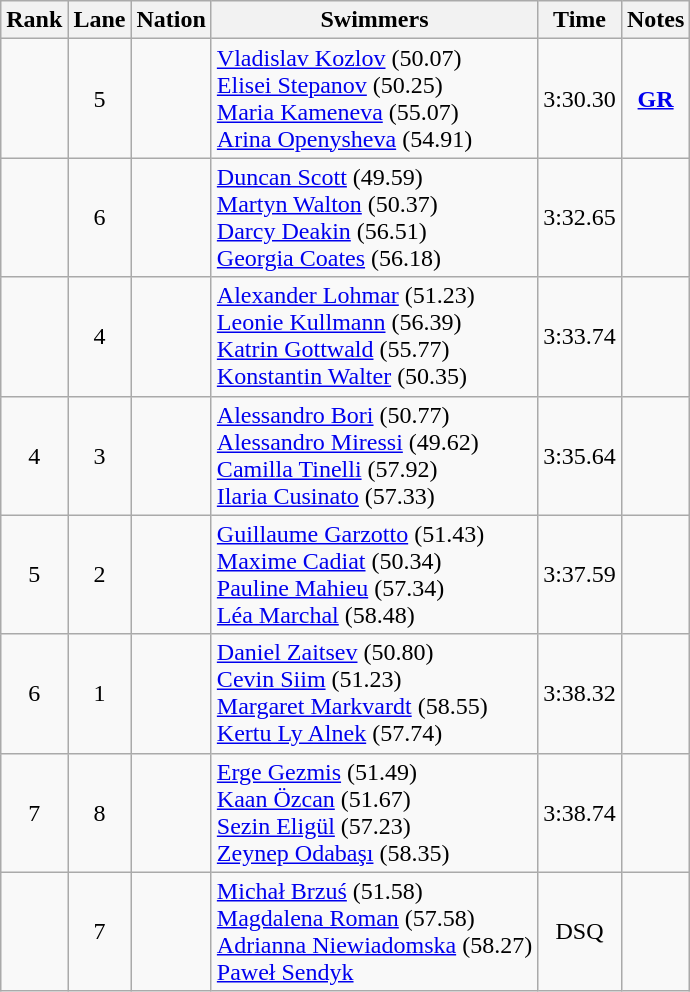<table class="wikitable sortable" style="text-align:center">
<tr>
<th>Rank</th>
<th>Lane</th>
<th>Nation</th>
<th>Swimmers</th>
<th>Time</th>
<th>Notes</th>
</tr>
<tr>
<td></td>
<td>5</td>
<td align=left></td>
<td align=left><a href='#'>Vladislav Kozlov</a> (50.07)<br><a href='#'>Elisei Stepanov</a> (50.25)<br><a href='#'>Maria Kameneva</a> (55.07)<br><a href='#'>Arina Openysheva</a> (54.91)</td>
<td>3:30.30</td>
<td><a href='#'><strong>GR</strong></a></td>
</tr>
<tr>
<td></td>
<td>6</td>
<td align=left></td>
<td align=left><a href='#'>Duncan Scott</a> (49.59)<br><a href='#'>Martyn Walton</a> (50.37)<br><a href='#'>Darcy Deakin</a> (56.51)<br><a href='#'>Georgia Coates</a> (56.18)</td>
<td>3:32.65</td>
<td></td>
</tr>
<tr>
<td></td>
<td>4</td>
<td align=left></td>
<td align=left><a href='#'>Alexander Lohmar</a> (51.23)<br><a href='#'>Leonie Kullmann</a> (56.39)<br><a href='#'>Katrin Gottwald</a> (55.77)<br><a href='#'>Konstantin Walter</a> (50.35)</td>
<td>3:33.74</td>
<td></td>
</tr>
<tr>
<td>4</td>
<td>3</td>
<td align=left></td>
<td align=left><a href='#'>Alessandro Bori</a> (50.77)<br><a href='#'>Alessandro Miressi</a> (49.62)<br><a href='#'>Camilla Tinelli</a> (57.92)<br><a href='#'>Ilaria Cusinato</a> (57.33)</td>
<td>3:35.64</td>
<td></td>
</tr>
<tr>
<td>5</td>
<td>2</td>
<td align=left></td>
<td align=left><a href='#'>Guillaume Garzotto</a> (51.43)<br><a href='#'>Maxime Cadiat</a> (50.34)<br><a href='#'>Pauline Mahieu</a> (57.34)<br><a href='#'>Léa Marchal</a> (58.48)</td>
<td>3:37.59</td>
<td></td>
</tr>
<tr>
<td>6</td>
<td>1</td>
<td align=left></td>
<td align=left><a href='#'>Daniel Zaitsev</a> (50.80)<br><a href='#'>Cevin Siim</a> (51.23)<br><a href='#'>Margaret Markvardt</a> (58.55)<br><a href='#'>Kertu Ly Alnek</a> (57.74)</td>
<td>3:38.32</td>
<td></td>
</tr>
<tr>
<td>7</td>
<td>8</td>
<td align=left></td>
<td align=left><a href='#'>Erge Gezmis</a> (51.49)<br><a href='#'>Kaan Özcan</a> (51.67)<br><a href='#'>Sezin Eligül</a> (57.23)<br><a href='#'>Zeynep Odabaşı</a> (58.35)</td>
<td>3:38.74</td>
<td></td>
</tr>
<tr>
<td></td>
<td>7</td>
<td align=left></td>
<td align=left><a href='#'>Michał Brzuś</a> (51.58)<br><a href='#'>Magdalena Roman</a> (57.58)<br><a href='#'>Adrianna Niewiadomska</a> (58.27)<br><a href='#'>Paweł Sendyk</a></td>
<td>DSQ</td>
<td></td>
</tr>
</table>
